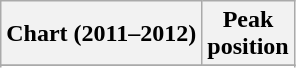<table class="wikitable sortable">
<tr>
<th align="left">Chart (2011–2012)</th>
<th align="center">Peak<br>position</th>
</tr>
<tr>
</tr>
<tr>
</tr>
<tr>
</tr>
</table>
